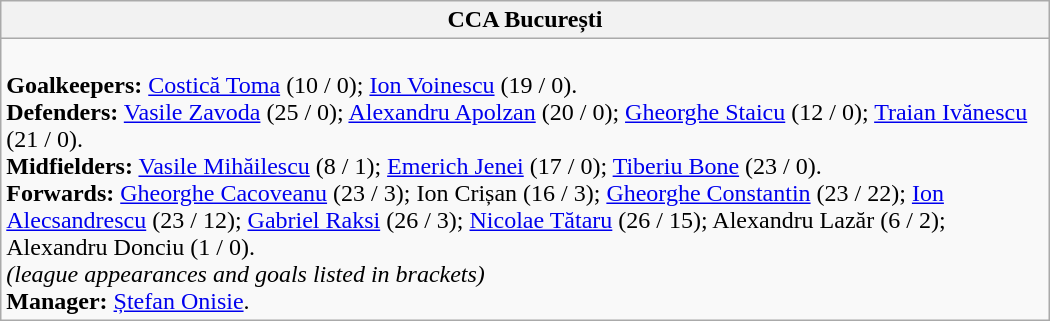<table class="wikitable" style="width:700px">
<tr>
<th>CCA București</th>
</tr>
<tr>
<td><br><strong>Goalkeepers:</strong> <a href='#'>Costică Toma</a> (10 / 0); <a href='#'>Ion Voinescu</a> (19 / 0).<br>
<strong>Defenders:</strong> <a href='#'>Vasile Zavoda</a> (25 / 0); <a href='#'>Alexandru Apolzan</a> (20 / 0); <a href='#'>Gheorghe Staicu</a> (12 / 0); <a href='#'>Traian Ivănescu</a> (21 / 0).<br>
<strong>Midfielders:</strong>  <a href='#'>Vasile Mihăilescu</a> (8 / 1); <a href='#'>Emerich Jenei</a> (17 / 0); <a href='#'>Tiberiu Bone</a> (23 / 0).<br>
<strong>Forwards:</strong> <a href='#'>Gheorghe Cacoveanu</a> (23 / 3); Ion Crișan (16 / 3); <a href='#'>Gheorghe Constantin</a> (23 / 22); <a href='#'>Ion Alecsandrescu</a> (23 / 12); <a href='#'>Gabriel Raksi</a> (26 / 3); <a href='#'>Nicolae Tătaru</a> (26 / 15); Alexandru Lazăr (6 / 2); Alexandru Donciu (1 / 0).
<br><em>(league appearances and goals listed in brackets)</em><br><strong>Manager:</strong> <a href='#'>Ștefan Onisie</a>.</td>
</tr>
</table>
